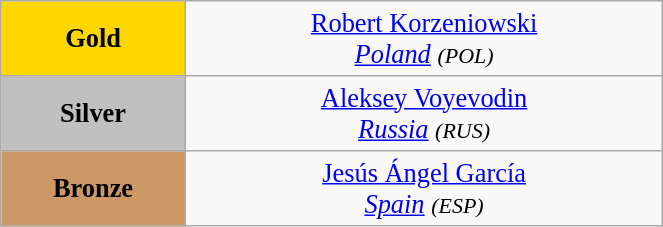<table class="wikitable" style=" text-align:center; font-size:110%;" width="35%">
<tr>
<td bgcolor="gold"><strong>Gold</strong></td>
<td> <a href='#'>Robert Korzeniowski</a><br><em><a href='#'>Poland</a> <small>(POL)</small></em></td>
</tr>
<tr>
<td bgcolor="silver"><strong>Silver</strong></td>
<td> <a href='#'>Aleksey Voyevodin</a><br><em><a href='#'>Russia</a> <small>(RUS)</small></em></td>
</tr>
<tr>
<td bgcolor="CC9966"><strong>Bronze</strong></td>
<td> <a href='#'>Jesús Ángel García</a><br><em><a href='#'>Spain</a> <small>(ESP)</small></em></td>
</tr>
</table>
